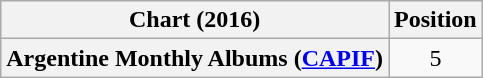<table class="wikitable plainrowheaders" style="text-align:center;">
<tr>
<th scope="col">Chart (2016)</th>
<th scope="col">Position</th>
</tr>
<tr>
<th scope="row">Argentine Monthly Albums (<a href='#'>CAPIF</a>)</th>
<td>5</td>
</tr>
</table>
